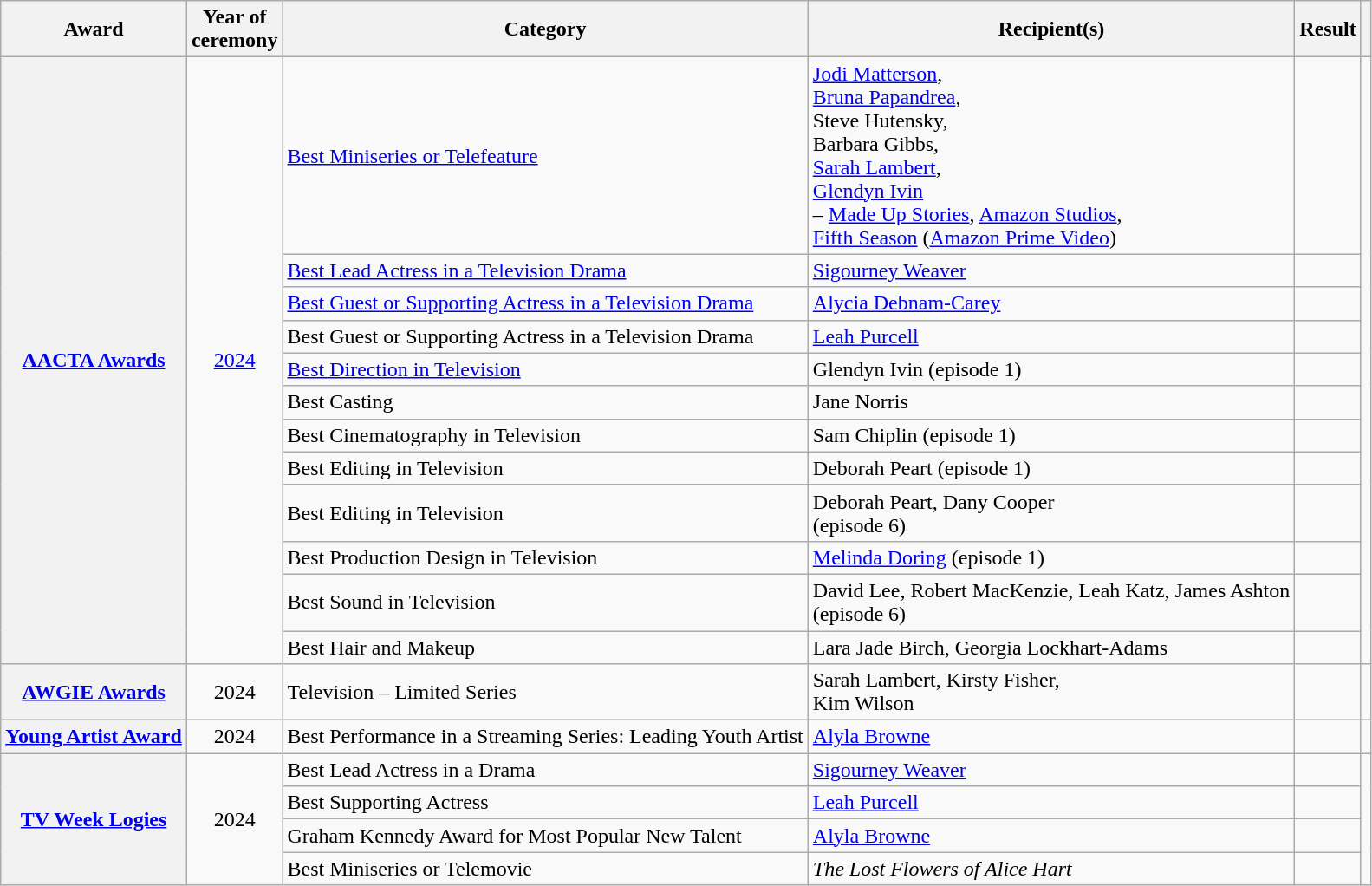<table class="wikitable">
<tr>
<th>Award</th>
<th>Year of<br>ceremony</th>
<th>Category</th>
<th>Recipient(s)</th>
<th>Result</th>
<th></th>
</tr>
<tr>
<th rowspan="12" align="center"><a href='#'>AACTA Awards</a></th>
<td rowspan="12" align="center"><a href='#'>2024</a></td>
<td><a href='#'>Best Miniseries or Telefeature</a></td>
<td><a href='#'>Jodi Matterson</a>,<br><a href='#'>Bruna Papandrea</a>,<br>Steve Hutensky,<br>Barbara Gibbs,<br><a href='#'>Sarah Lambert</a>,<br><a href='#'>Glendyn Ivin</a><br>– <a href='#'>Made Up Stories</a>, <a href='#'>Amazon Studios</a>,<br><a href='#'>Fifth Season</a> (<a href='#'>Amazon Prime Video</a>)</td>
<td></td>
<td rowspan="12" align="center"></td>
</tr>
<tr>
<td><a href='#'>Best Lead Actress in a Television Drama</a></td>
<td><a href='#'>Sigourney Weaver</a></td>
<td></td>
</tr>
<tr>
<td><a href='#'>Best Guest or Supporting Actress in a Television Drama</a></td>
<td><a href='#'>Alycia Debnam-Carey</a></td>
<td></td>
</tr>
<tr>
<td>Best Guest or Supporting Actress in a Television Drama</td>
<td><a href='#'>Leah Purcell</a></td>
<td></td>
</tr>
<tr>
<td><a href='#'>Best Direction in Television</a></td>
<td>Glendyn Ivin (episode 1)</td>
<td></td>
</tr>
<tr>
<td>Best Casting</td>
<td>Jane Norris</td>
<td></td>
</tr>
<tr>
<td>Best Cinematography in Television</td>
<td>Sam Chiplin (episode 1)</td>
<td></td>
</tr>
<tr>
<td>Best Editing in Television</td>
<td>Deborah Peart (episode 1)</td>
<td></td>
</tr>
<tr>
<td>Best Editing in Television</td>
<td>Deborah Peart, Dany Cooper<br>(episode 6)</td>
<td></td>
</tr>
<tr>
<td>Best Production Design in Television</td>
<td><a href='#'>Melinda Doring</a> (episode 1)</td>
<td></td>
</tr>
<tr>
<td>Best Sound in Television</td>
<td>David Lee, Robert MacKenzie, Leah Katz, James Ashton<br>(episode 6)</td>
<td></td>
</tr>
<tr>
<td>Best Hair and Makeup</td>
<td>Lara Jade Birch, Georgia Lockhart-Adams<br></td>
<td></td>
</tr>
<tr>
<th align="center"><a href='#'>AWGIE Awards</a></th>
<td align="center">2024</td>
<td>Television – Limited Series</td>
<td>Sarah Lambert, Kirsty Fisher,<br>Kim Wilson</td>
<td></td>
<td align="center"></td>
</tr>
<tr>
<th><a href='#'>Young Artist Award</a></th>
<td align="center">2024</td>
<td>Best Performance in a Streaming Series: Leading Youth Artist</td>
<td><a href='#'>Alyla Browne</a></td>
<td></td>
<td align="center"></td>
</tr>
<tr>
<th rowspan="4"><a href='#'>TV Week Logies</a></th>
<td rowspan="4" align="center">2024</td>
<td>Best Lead Actress in a Drama</td>
<td><a href='#'>Sigourney Weaver</a></td>
<td></td>
<td rowspan="4"></td>
</tr>
<tr>
<td>Best Supporting Actress</td>
<td><a href='#'>Leah Purcell</a></td>
<td></td>
</tr>
<tr>
<td>Graham Kennedy Award for Most Popular New Talent</td>
<td><a href='#'>Alyla Browne</a></td>
<td></td>
</tr>
<tr>
<td>Best Miniseries or Telemovie</td>
<td><em>The Lost Flowers of Alice Hart</em></td>
<td></td>
</tr>
</table>
